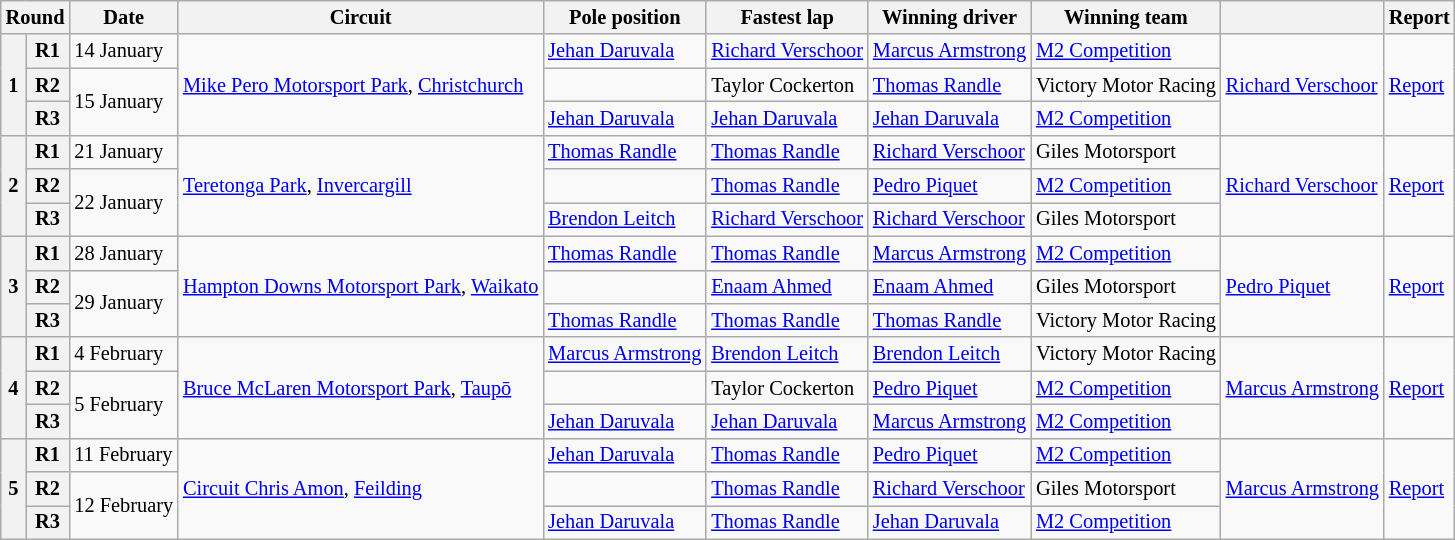<table class="wikitable" style="font-size: 85%">
<tr>
<th colspan=2>Round</th>
<th>Date</th>
<th>Circuit</th>
<th>Pole position</th>
<th>Fastest lap</th>
<th>Winning driver</th>
<th>Winning team</th>
<th></th>
<th>Report</th>
</tr>
<tr>
<th rowspan=3>1</th>
<th>R1</th>
<td>14 January</td>
<td rowspan=3 nowrap><a href='#'>Mike Pero Motorsport Park</a>, <a href='#'>Christchurch</a></td>
<td nowrap> <a href='#'>Jehan Daruvala</a></td>
<td nowrap> <a href='#'>Richard Verschoor</a></td>
<td nowrap> <a href='#'>Marcus Armstrong</a></td>
<td><a href='#'>M2 Competition</a></td>
<td rowspan=3 nowrap> <a href='#'>Richard Verschoor</a></td>
<td rowspan=3><a href='#'>Report</a></td>
</tr>
<tr>
<th>R2</th>
<td rowspan=2>15 January</td>
<td></td>
<td> Taylor Cockerton</td>
<td> <a href='#'>Thomas Randle</a></td>
<td>Victory Motor Racing</td>
</tr>
<tr>
<th>R3</th>
<td nowrap> <a href='#'>Jehan Daruvala</a></td>
<td nowrap> <a href='#'>Jehan Daruvala</a></td>
<td nowrap> <a href='#'>Jehan Daruvala</a></td>
<td><a href='#'>M2 Competition</a></td>
</tr>
<tr>
<th rowspan=3>2</th>
<th>R1</th>
<td>21 January</td>
<td rowspan=3><a href='#'>Teretonga Park</a>, <a href='#'>Invercargill</a></td>
<td nowrap> <a href='#'>Thomas Randle</a></td>
<td nowrap> <a href='#'>Thomas Randle</a></td>
<td nowrap> <a href='#'>Richard Verschoor</a></td>
<td>Giles Motorsport</td>
<td rowspan=3> <a href='#'>Richard Verschoor</a></td>
<td rowspan=3><a href='#'>Report</a></td>
</tr>
<tr>
<th>R2</th>
<td rowspan=2>22 January</td>
<td></td>
<td> <a href='#'>Thomas Randle</a></td>
<td> <a href='#'>Pedro Piquet</a></td>
<td><a href='#'>M2 Competition</a></td>
</tr>
<tr>
<th>R3</th>
<td> <a href='#'>Brendon Leitch</a></td>
<td> <a href='#'>Richard Verschoor</a></td>
<td> <a href='#'>Richard Verschoor</a></td>
<td>Giles Motorsport</td>
</tr>
<tr>
<th rowspan=3>3</th>
<th>R1</th>
<td>28 January</td>
<td rowspan=3 nowrap><a href='#'>Hampton Downs Motorsport Park</a>, <a href='#'>Waikato</a></td>
<td> <a href='#'>Thomas Randle</a></td>
<td> <a href='#'>Thomas Randle</a></td>
<td> <a href='#'>Marcus Armstrong</a></td>
<td><a href='#'>M2 Competition</a></td>
<td rowspan=3> <a href='#'>Pedro Piquet</a></td>
<td rowspan=3><a href='#'>Report</a></td>
</tr>
<tr>
<th>R2</th>
<td rowspan=2>29 January</td>
<td></td>
<td> <a href='#'>Enaam Ahmed</a></td>
<td> <a href='#'>Enaam Ahmed</a></td>
<td>Giles Motorsport</td>
</tr>
<tr>
<th>R3</th>
<td> <a href='#'>Thomas Randle</a></td>
<td> <a href='#'>Thomas Randle</a></td>
<td> <a href='#'>Thomas Randle</a></td>
<td nowrap>Victory Motor Racing</td>
</tr>
<tr>
<th rowspan=3>4</th>
<th>R1</th>
<td>4 February</td>
<td rowspan=3><a href='#'>Bruce McLaren Motorsport Park</a>, <a href='#'>Taupō</a></td>
<td nowrap> <a href='#'>Marcus Armstrong</a></td>
<td> <a href='#'>Brendon Leitch</a></td>
<td> <a href='#'>Brendon Leitch</a></td>
<td>Victory Motor Racing</td>
<td rowspan=3> <a href='#'>Marcus Armstrong</a></td>
<td rowspan=3><a href='#'>Report</a></td>
</tr>
<tr>
<th>R2</th>
<td rowspan=2>5 February</td>
<td></td>
<td> Taylor Cockerton</td>
<td> <a href='#'>Pedro Piquet</a></td>
<td><a href='#'>M2 Competition</a></td>
</tr>
<tr>
<th>R3</th>
<td> <a href='#'>Jehan Daruvala</a></td>
<td> <a href='#'>Jehan Daruvala</a></td>
<td> <a href='#'>Marcus Armstrong</a></td>
<td><a href='#'>M2 Competition</a></td>
</tr>
<tr>
<th rowspan=3>5</th>
<th>R1</th>
<td>11 February</td>
<td rowspan=3><a href='#'>Circuit Chris Amon</a>, <a href='#'>Feilding</a></td>
<td> <a href='#'>Jehan Daruvala</a></td>
<td> <a href='#'>Thomas Randle</a></td>
<td> <a href='#'>Pedro Piquet</a></td>
<td><a href='#'>M2 Competition</a></td>
<td rowspan=3> <a href='#'>Marcus Armstrong</a></td>
<td rowspan=3><a href='#'>Report</a></td>
</tr>
<tr>
<th>R2</th>
<td rowspan=2 nowrap>12 February</td>
<td></td>
<td> <a href='#'>Thomas Randle</a></td>
<td> <a href='#'>Richard Verschoor</a></td>
<td>Giles Motorsport</td>
</tr>
<tr>
<th>R3</th>
<td> <a href='#'>Jehan Daruvala</a></td>
<td> <a href='#'>Thomas Randle</a></td>
<td> <a href='#'>Jehan Daruvala</a></td>
<td><a href='#'>M2 Competition</a></td>
</tr>
</table>
